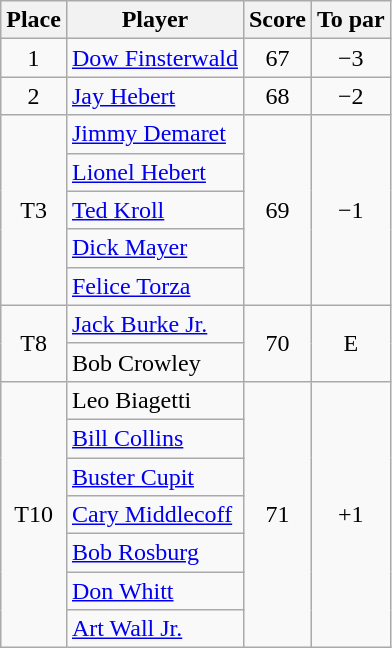<table class=wikitable>
<tr>
<th>Place</th>
<th>Player</th>
<th>Score</th>
<th>To par</th>
</tr>
<tr>
<td align=center>1</td>
<td> <a href='#'>Dow Finsterwald</a></td>
<td align=center>67</td>
<td align=center>−3</td>
</tr>
<tr>
<td align=center>2</td>
<td> <a href='#'>Jay Hebert</a></td>
<td align=center>68</td>
<td align=center>−2</td>
</tr>
<tr>
<td rowspan=5 align=center>T3</td>
<td> <a href='#'>Jimmy Demaret</a></td>
<td rowspan=5 align=center>69</td>
<td rowspan=5 align=center>−1</td>
</tr>
<tr>
<td> <a href='#'>Lionel Hebert</a></td>
</tr>
<tr>
<td> <a href='#'>Ted Kroll</a></td>
</tr>
<tr>
<td> <a href='#'>Dick Mayer</a></td>
</tr>
<tr>
<td> <a href='#'>Felice Torza</a></td>
</tr>
<tr>
<td rowspan=2 align=center>T8</td>
<td> <a href='#'>Jack Burke Jr.</a></td>
<td rowspan=2 align=center>70</td>
<td rowspan=2 align=center>E</td>
</tr>
<tr>
<td> Bob Crowley</td>
</tr>
<tr>
<td rowspan=7 align=center>T10</td>
<td> Leo Biagetti</td>
<td rowspan=7 align=center>71</td>
<td rowspan=7 align=center>+1</td>
</tr>
<tr>
<td> <a href='#'>Bill Collins</a></td>
</tr>
<tr>
<td> <a href='#'>Buster Cupit</a></td>
</tr>
<tr>
<td> <a href='#'>Cary Middlecoff</a></td>
</tr>
<tr>
<td> <a href='#'>Bob Rosburg</a></td>
</tr>
<tr>
<td> <a href='#'>Don Whitt</a></td>
</tr>
<tr>
<td> <a href='#'>Art Wall Jr.</a></td>
</tr>
</table>
